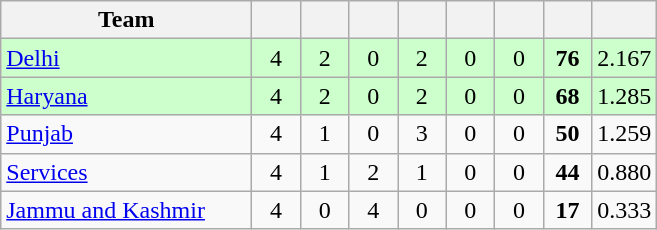<table class="wikitable" style="text-align:center">
<tr>
<th style="width:160px">Team</th>
<th style="width:25px"></th>
<th style="width:25px"></th>
<th style="width:25px"></th>
<th style="width:25px"></th>
<th style="width:25px"></th>
<th style="width:25px"></th>
<th style="width:25px"></th>
<th style="width:25px;"></th>
</tr>
<tr style="background:#cfc;">
<td style="text-align:left"><a href='#'>Delhi</a></td>
<td>4</td>
<td>2</td>
<td>0</td>
<td>2</td>
<td>0</td>
<td>0</td>
<td><strong>76</strong></td>
<td>2.167</td>
</tr>
<tr style="background:#cfc;">
<td style="text-align:left"><a href='#'>Haryana</a></td>
<td>4</td>
<td>2</td>
<td>0</td>
<td>2</td>
<td>0</td>
<td>0</td>
<td><strong>68</strong></td>
<td>1.285</td>
</tr>
<tr>
<td style="text-align:left"><a href='#'>Punjab</a></td>
<td>4</td>
<td>1</td>
<td>0</td>
<td>3</td>
<td>0</td>
<td>0</td>
<td><strong>50</strong></td>
<td>1.259</td>
</tr>
<tr>
<td style="text-align:left"><a href='#'>Services</a></td>
<td>4</td>
<td>1</td>
<td>2</td>
<td>1</td>
<td>0</td>
<td>0</td>
<td><strong>44</strong></td>
<td>0.880</td>
</tr>
<tr>
<td style="text-align:left"><a href='#'>Jammu and Kashmir</a></td>
<td>4</td>
<td>0</td>
<td>4</td>
<td>0</td>
<td>0</td>
<td>0</td>
<td><strong>17</strong></td>
<td>0.333</td>
</tr>
</table>
